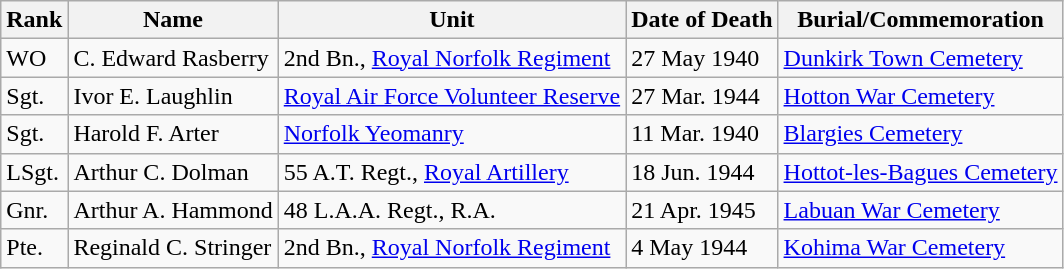<table class="wikitable">
<tr>
<th>Rank</th>
<th>Name</th>
<th>Unit</th>
<th>Date of Death</th>
<th>Burial/Commemoration</th>
</tr>
<tr>
<td>WO</td>
<td>C. Edward Rasberry</td>
<td>2nd Bn., <a href='#'>Royal Norfolk Regiment</a></td>
<td>27 May 1940</td>
<td><a href='#'>Dunkirk Town Cemetery</a></td>
</tr>
<tr>
<td>Sgt.</td>
<td>Ivor E. Laughlin</td>
<td><a href='#'>Royal Air Force Volunteer Reserve</a></td>
<td>27 Mar. 1944</td>
<td><a href='#'>Hotton War Cemetery</a></td>
</tr>
<tr>
<td>Sgt.</td>
<td>Harold F. Arter</td>
<td><a href='#'>Norfolk Yeomanry</a></td>
<td>11 Mar. 1940</td>
<td><a href='#'>Blargies Cemetery</a></td>
</tr>
<tr>
<td>LSgt.</td>
<td>Arthur C. Dolman</td>
<td>55 A.T. Regt., <a href='#'>Royal Artillery</a></td>
<td>18 Jun. 1944</td>
<td><a href='#'>Hottot-les-Bagues Cemetery</a></td>
</tr>
<tr>
<td>Gnr.</td>
<td>Arthur A. Hammond</td>
<td>48 L.A.A. Regt., R.A.</td>
<td>21 Apr. 1945</td>
<td><a href='#'>Labuan War Cemetery</a></td>
</tr>
<tr>
<td>Pte.</td>
<td>Reginald C. Stringer</td>
<td>2nd Bn., <a href='#'>Royal Norfolk Regiment</a></td>
<td>4 May 1944</td>
<td><a href='#'>Kohima War Cemetery</a></td>
</tr>
</table>
